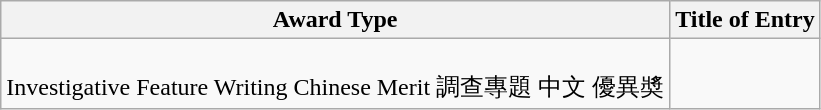<table class="wikitable">
<tr>
<th>Award Type</th>
<th>Title of Entry</th>
</tr>
<tr>
<td><br>Investigative Feature Writing
Chinese 
Merit 
調查專題
中文
優異奬</td>
<td></td>
</tr>
</table>
